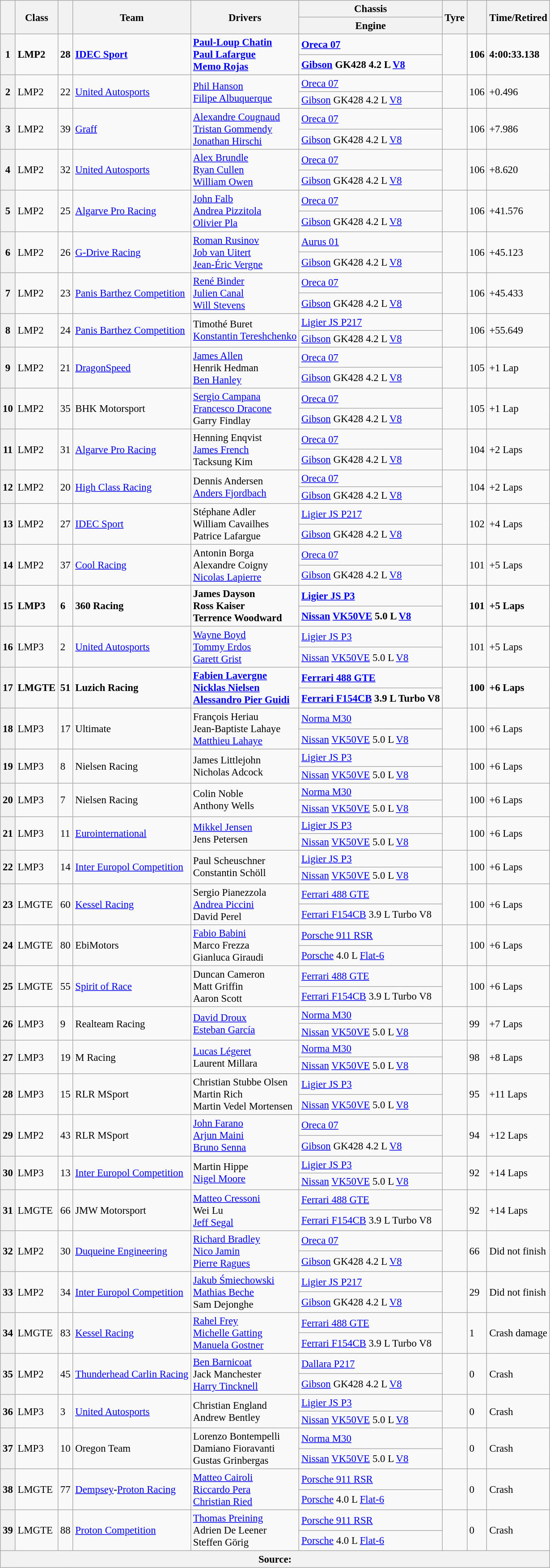<table class="wikitable" style="font-size:95%;">
<tr>
<th rowspan=2></th>
<th rowspan=2>Class</th>
<th rowspan=2></th>
<th rowspan=2>Team</th>
<th rowspan=2>Drivers</th>
<th>Chassis</th>
<th rowspan=2>Tyre</th>
<th rowspan=2></th>
<th rowspan=2>Time/Retired</th>
</tr>
<tr>
<th>Engine</th>
</tr>
<tr>
<th rowspan=2>1</th>
<td rowspan=2><strong>LMP2</strong></td>
<td rowspan=2><strong>28</strong></td>
<td rowspan=2><strong> <a href='#'>IDEC Sport</a></strong></td>
<td rowspan=2><strong> <a href='#'>Paul-Loup Chatin</a><br> <a href='#'>Paul Lafargue</a><br> <a href='#'>Memo Rojas</a></strong></td>
<td><strong><a href='#'>Oreca 07</a></strong></td>
<td rowspan=2></td>
<td rowspan=2><strong>106</strong></td>
<td rowspan=2><strong>4:00:33.138</strong></td>
</tr>
<tr>
<td><strong><a href='#'>Gibson</a> GK428 4.2 L <a href='#'>V8</a></strong></td>
</tr>
<tr>
<th rowspan=2>2</th>
<td rowspan=2>LMP2</td>
<td rowspan=2>22</td>
<td rowspan=2> <a href='#'>United Autosports</a></td>
<td rowspan=2> <a href='#'>Phil Hanson</a><br> <a href='#'>Filipe Albuquerque</a></td>
<td><a href='#'>Oreca 07</a></td>
<td rowspan=2></td>
<td rowspan=2>106</td>
<td rowspan=2>+0.496</td>
</tr>
<tr>
<td><a href='#'>Gibson</a> GK428 4.2 L <a href='#'>V8</a></td>
</tr>
<tr>
<th rowspan=2>3</th>
<td rowspan=2>LMP2</td>
<td rowspan=2>39</td>
<td rowspan=2> <a href='#'>Graff</a></td>
<td rowspan=2> <a href='#'>Alexandre Cougnaud</a><br> <a href='#'>Tristan Gommendy</a><br> <a href='#'>Jonathan Hirschi</a></td>
<td><a href='#'>Oreca 07</a></td>
<td rowspan=2></td>
<td rowspan=2>106</td>
<td rowspan=2>+7.986</td>
</tr>
<tr>
<td><a href='#'>Gibson</a> GK428 4.2 L <a href='#'>V8</a></td>
</tr>
<tr>
<th rowspan=2>4</th>
<td rowspan=2>LMP2</td>
<td rowspan=2>32</td>
<td rowspan=2> <a href='#'>United Autosports</a></td>
<td rowspan=2> <a href='#'>Alex Brundle</a><br> <a href='#'>Ryan Cullen</a><br> <a href='#'>William Owen</a></td>
<td><a href='#'>Oreca 07</a></td>
<td rowspan=2></td>
<td rowspan=2>106</td>
<td rowspan=2>+8.620</td>
</tr>
<tr>
<td><a href='#'>Gibson</a> GK428 4.2 L <a href='#'>V8</a></td>
</tr>
<tr>
<th rowspan=2>5</th>
<td rowspan=2>LMP2</td>
<td rowspan=2>25</td>
<td rowspan=2> <a href='#'>Algarve Pro Racing</a></td>
<td rowspan=2> <a href='#'>John Falb</a><br> <a href='#'>Andrea Pizzitola</a><br> <a href='#'>Olivier Pla</a></td>
<td><a href='#'>Oreca 07</a></td>
<td rowspan=2></td>
<td rowspan=2>106</td>
<td rowspan=2>+41.576</td>
</tr>
<tr>
<td><a href='#'>Gibson</a> GK428 4.2 L <a href='#'>V8</a></td>
</tr>
<tr>
<th rowspan=2>6</th>
<td rowspan=2>LMP2</td>
<td rowspan=2>26</td>
<td rowspan=2> <a href='#'>G-Drive Racing</a></td>
<td rowspan=2> <a href='#'>Roman Rusinov</a><br> <a href='#'>Job van Uitert</a><br> <a href='#'>Jean-Éric Vergne</a></td>
<td><a href='#'>Aurus 01</a></td>
<td rowspan=2></td>
<td rowspan=2>106</td>
<td rowspan=2>+45.123</td>
</tr>
<tr>
<td><a href='#'>Gibson</a> GK428 4.2 L <a href='#'>V8</a></td>
</tr>
<tr>
<th rowspan=2>7</th>
<td rowspan=2>LMP2</td>
<td rowspan=2>23</td>
<td rowspan=2> <a href='#'>Panis Barthez Competition</a></td>
<td rowspan=2> <a href='#'>René Binder</a><br> <a href='#'>Julien Canal</a><br> <a href='#'>Will Stevens</a></td>
<td><a href='#'>Oreca 07</a></td>
<td rowspan=2></td>
<td rowspan=2>106</td>
<td rowspan=2>+45.433</td>
</tr>
<tr>
<td><a href='#'>Gibson</a> GK428 4.2 L <a href='#'>V8</a></td>
</tr>
<tr>
<th rowspan=2>8</th>
<td rowspan=2>LMP2</td>
<td rowspan=2>24</td>
<td rowspan=2> <a href='#'>Panis Barthez Competition</a></td>
<td rowspan=2> Timothé Buret<br> <a href='#'>Konstantin Tereshchenko</a></td>
<td><a href='#'>Ligier JS P217</a></td>
<td rowspan=2></td>
<td rowspan=2>106</td>
<td rowspan=2>+55.649</td>
</tr>
<tr>
<td><a href='#'>Gibson</a> GK428 4.2 L <a href='#'>V8</a></td>
</tr>
<tr>
<th rowspan=2>9</th>
<td rowspan=2>LMP2</td>
<td rowspan=2>21</td>
<td rowspan=2> <a href='#'>DragonSpeed</a></td>
<td rowspan=2> <a href='#'>James Allen</a><br> Henrik Hedman<br> <a href='#'>Ben Hanley</a></td>
<td><a href='#'>Oreca 07</a></td>
<td rowspan=2></td>
<td rowspan=2>105</td>
<td rowspan=2>+1 Lap</td>
</tr>
<tr>
<td><a href='#'>Gibson</a> GK428 4.2 L <a href='#'>V8</a></td>
</tr>
<tr>
<th rowspan=2>10</th>
<td rowspan=2>LMP2</td>
<td rowspan=2>35</td>
<td rowspan=2> BHK Motorsport</td>
<td rowspan=2> <a href='#'>Sergio Campana</a><br> <a href='#'>Francesco Dracone</a><br> Garry Findlay</td>
<td><a href='#'>Oreca 07</a></td>
<td rowspan=2></td>
<td rowspan=2>105</td>
<td rowspan=2>+1 Lap</td>
</tr>
<tr>
<td><a href='#'>Gibson</a> GK428 4.2 L <a href='#'>V8</a></td>
</tr>
<tr>
<th rowspan=2>11</th>
<td rowspan=2>LMP2</td>
<td rowspan=2>31</td>
<td rowspan=2> <a href='#'>Algarve Pro Racing</a></td>
<td rowspan=2> Henning Enqvist<br> <a href='#'>James French</a><br> Tacksung Kim</td>
<td><a href='#'>Oreca 07</a></td>
<td rowspan=2></td>
<td rowspan=2>104</td>
<td rowspan=2>+2 Laps</td>
</tr>
<tr>
<td><a href='#'>Gibson</a> GK428 4.2 L <a href='#'>V8</a></td>
</tr>
<tr>
<th rowspan=2>12</th>
<td rowspan=2>LMP2</td>
<td rowspan=2>20</td>
<td rowspan=2> <a href='#'>High Class Racing</a></td>
<td rowspan=2> Dennis Andersen<br> <a href='#'>Anders Fjordbach</a></td>
<td><a href='#'>Oreca 07</a></td>
<td rowspan=2></td>
<td rowspan=2>104</td>
<td rowspan=2>+2 Laps</td>
</tr>
<tr>
<td><a href='#'>Gibson</a> GK428 4.2 L <a href='#'>V8</a></td>
</tr>
<tr>
<th rowspan=2>13</th>
<td rowspan=2>LMP2</td>
<td rowspan=2>27</td>
<td rowspan=2> <a href='#'>IDEC Sport</a></td>
<td rowspan=2> Stéphane Adler<br> William Cavailhes<br> Patrice Lafargue</td>
<td><a href='#'>Ligier JS P217</a></td>
<td rowspan=2></td>
<td rowspan=2>102</td>
<td rowspan=2>+4 Laps</td>
</tr>
<tr>
<td><a href='#'>Gibson</a> GK428 4.2 L <a href='#'>V8</a></td>
</tr>
<tr>
<th rowspan=2>14</th>
<td rowspan=2>LMP2</td>
<td rowspan=2>37</td>
<td rowspan=2> <a href='#'>Cool Racing</a></td>
<td rowspan=2> Antonin Borga<br> Alexandre Coigny<br> <a href='#'>Nicolas Lapierre</a></td>
<td><a href='#'>Oreca 07</a></td>
<td rowspan=2></td>
<td rowspan=2>101</td>
<td rowspan=2>+5 Laps</td>
</tr>
<tr>
<td><a href='#'>Gibson</a> GK428 4.2 L <a href='#'>V8</a></td>
</tr>
<tr>
<th rowspan=2>15</th>
<td rowspan=2><strong>LMP3</strong></td>
<td rowspan=2><strong>6</strong></td>
<td rowspan=2><strong> 360 Racing</strong></td>
<td rowspan=2><strong> James Dayson<br> Ross Kaiser<br> Terrence Woodward</strong></td>
<td><strong><a href='#'>Ligier JS P3</a></strong></td>
<td rowspan=2></td>
<td rowspan=2><strong>101</strong></td>
<td rowspan=2><strong>+5 Laps</strong></td>
</tr>
<tr>
<td><strong><a href='#'>Nissan</a> <a href='#'>VK50VE</a> 5.0 L <a href='#'>V8</a></strong></td>
</tr>
<tr>
<th rowspan=2>16</th>
<td rowspan=2>LMP3</td>
<td rowspan=2>2</td>
<td rowspan=2> <a href='#'>United Autosports</a></td>
<td rowspan=2> <a href='#'>Wayne Boyd</a><br> <a href='#'>Tommy Erdos</a><br> <a href='#'>Garett Grist</a></td>
<td><a href='#'>Ligier JS P3</a></td>
<td rowspan=2></td>
<td rowspan=2>101</td>
<td rowspan=2>+5 Laps</td>
</tr>
<tr>
<td><a href='#'>Nissan</a> <a href='#'>VK50VE</a> 5.0 L <a href='#'>V8</a></td>
</tr>
<tr>
<th rowspan=2>17</th>
<td rowspan=2><strong>LMGTE</strong></td>
<td rowspan=2><strong>51</strong></td>
<td rowspan=2><strong> Luzich Racing</strong></td>
<td rowspan=2><strong> <a href='#'>Fabien Lavergne</a><br> <a href='#'>Nicklas Nielsen</a><br> <a href='#'>Alessandro Pier Guidi</a></strong></td>
<td><strong><a href='#'>Ferrari 488 GTE</a></strong></td>
<td rowspan=2></td>
<td rowspan=2><strong>100</strong></td>
<td rowspan=2><strong>+6 Laps</strong></td>
</tr>
<tr>
<td><strong><a href='#'>Ferrari F154CB</a> 3.9 L Turbo V8</strong></td>
</tr>
<tr>
<th rowspan=2>18</th>
<td rowspan=2>LMP3</td>
<td rowspan=2>17</td>
<td rowspan=2> Ultimate</td>
<td rowspan=2> François Heriau<br> Jean-Baptiste Lahaye<br> <a href='#'>Matthieu Lahaye</a></td>
<td><a href='#'>Norma M30</a></td>
<td rowspan=2></td>
<td rowspan=2>100</td>
<td rowspan=2>+6 Laps</td>
</tr>
<tr>
<td><a href='#'>Nissan</a> <a href='#'>VK50VE</a> 5.0 L <a href='#'>V8</a></td>
</tr>
<tr>
<th rowspan=2>19</th>
<td rowspan=2>LMP3</td>
<td rowspan=2>8</td>
<td rowspan=2> Nielsen Racing</td>
<td rowspan=2> James Littlejohn<br> Nicholas Adcock</td>
<td><a href='#'>Ligier JS P3</a></td>
<td rowspan=2></td>
<td rowspan=2>100</td>
<td rowspan=2>+6 Laps</td>
</tr>
<tr>
<td><a href='#'>Nissan</a> <a href='#'>VK50VE</a> 5.0 L <a href='#'>V8</a></td>
</tr>
<tr>
<th rowspan=2>20</th>
<td rowspan=2>LMP3</td>
<td rowspan=2>7</td>
<td rowspan=2> Nielsen Racing</td>
<td rowspan=2> Colin Noble<br> Anthony Wells</td>
<td><a href='#'>Norma M30</a></td>
<td rowspan=2></td>
<td rowspan=2>100</td>
<td rowspan=2>+6 Laps</td>
</tr>
<tr>
<td><a href='#'>Nissan</a> <a href='#'>VK50VE</a> 5.0 L <a href='#'>V8</a></td>
</tr>
<tr>
<th rowspan=2>21</th>
<td rowspan=2>LMP3</td>
<td rowspan=2>11</td>
<td rowspan=2> <a href='#'>Eurointernational</a></td>
<td rowspan=2 nowrap> <a href='#'>Mikkel Jensen</a><br> Jens Petersen</td>
<td><a href='#'>Ligier JS P3</a></td>
<td rowspan=2></td>
<td rowspan=2>100</td>
<td rowspan=2>+6 Laps</td>
</tr>
<tr>
<td><a href='#'>Nissan</a> <a href='#'>VK50VE</a> 5.0 L <a href='#'>V8</a></td>
</tr>
<tr>
<th rowspan=2>22</th>
<td rowspan=2>LMP3</td>
<td rowspan=2>14</td>
<td rowspan=2> <a href='#'>Inter Europol Competition</a></td>
<td rowspan=2> Paul Scheuschner<br> Constantin Schöll</td>
<td><a href='#'>Ligier JS P3</a></td>
<td rowspan=2></td>
<td rowspan=2>100</td>
<td rowspan=2>+6 Laps</td>
</tr>
<tr>
<td><a href='#'>Nissan</a> <a href='#'>VK50VE</a> 5.0 L <a href='#'>V8</a></td>
</tr>
<tr>
<th rowspan=2>23</th>
<td rowspan=2>LMGTE</td>
<td rowspan=2>60</td>
<td rowspan=2> <a href='#'>Kessel Racing</a></td>
<td rowspan=2> Sergio Pianezzola<br> <a href='#'>Andrea Piccini</a><br> David Perel</td>
<td><a href='#'>Ferrari 488 GTE</a></td>
<td rowspan=2></td>
<td rowspan=2>100</td>
<td rowspan=2>+6 Laps</td>
</tr>
<tr>
<td><a href='#'>Ferrari F154CB</a> 3.9 L Turbo V8</td>
</tr>
<tr>
<th rowspan=2>24</th>
<td rowspan=2>LMGTE</td>
<td rowspan=2>80</td>
<td rowspan=2> EbiMotors</td>
<td rowspan=2> <a href='#'>Fabio Babini</a><br> Marco Frezza<br> Gianluca Giraudi</td>
<td><a href='#'>Porsche 911 RSR</a></td>
<td rowspan=2></td>
<td rowspan=2>100</td>
<td rowspan=2>+6 Laps</td>
</tr>
<tr>
<td><a href='#'>Porsche</a> 4.0 L <a href='#'>Flat-6</a></td>
</tr>
<tr>
<th rowspan=2>25</th>
<td rowspan=2>LMGTE</td>
<td rowspan=2>55</td>
<td rowspan=2> <a href='#'>Spirit of Race</a></td>
<td rowspan=2> Duncan Cameron<br> Matt Griffin<br> Aaron Scott</td>
<td><a href='#'>Ferrari 488 GTE</a></td>
<td rowspan=2></td>
<td rowspan=2>100</td>
<td rowspan=2>+6 Laps</td>
</tr>
<tr>
<td><a href='#'>Ferrari F154CB</a> 3.9 L Turbo V8</td>
</tr>
<tr>
<th rowspan=2>26</th>
<td rowspan=2>LMP3</td>
<td rowspan=2>9</td>
<td rowspan=2> Realteam Racing</td>
<td rowspan=2> <a href='#'>David Droux</a><br> <a href='#'>Esteban García</a></td>
<td><a href='#'>Norma M30</a></td>
<td rowspan=2></td>
<td rowspan=2>99</td>
<td rowspan=2>+7 Laps</td>
</tr>
<tr>
<td><a href='#'>Nissan</a> <a href='#'>VK50VE</a> 5.0 L <a href='#'>V8</a></td>
</tr>
<tr>
<th rowspan=2>27</th>
<td rowspan=2>LMP3</td>
<td rowspan=2>19</td>
<td rowspan=2> M Racing</td>
<td rowspan=2> <a href='#'>Lucas Légeret</a><br> Laurent Millara</td>
<td><a href='#'>Norma M30</a></td>
<td rowspan=2></td>
<td rowspan=2>98</td>
<td rowspan=2>+8 Laps</td>
</tr>
<tr>
<td><a href='#'>Nissan</a> <a href='#'>VK50VE</a> 5.0 L <a href='#'>V8</a></td>
</tr>
<tr>
<th rowspan=2>28</th>
<td rowspan=2>LMP3</td>
<td rowspan=2>15</td>
<td rowspan=2> RLR MSport</td>
<td rowspan=2> Christian Stubbe Olsen<br> Martin Rich<br> Martin Vedel Mortensen</td>
<td><a href='#'>Ligier JS P3</a></td>
<td rowspan=2></td>
<td rowspan=2>95</td>
<td rowspan=2>+11 Laps</td>
</tr>
<tr>
<td><a href='#'>Nissan</a> <a href='#'>VK50VE</a> 5.0 L <a href='#'>V8</a></td>
</tr>
<tr>
<th rowspan=2>29</th>
<td rowspan=2>LMP2</td>
<td rowspan=2>43</td>
<td rowspan=2> RLR MSport</td>
<td rowspan=2> <a href='#'>John Farano</a><br> <a href='#'>Arjun Maini</a><br> <a href='#'>Bruno Senna</a></td>
<td><a href='#'>Oreca 07</a></td>
<td rowspan=2></td>
<td rowspan=2>94</td>
<td rowspan=2>+12 Laps</td>
</tr>
<tr>
<td><a href='#'>Gibson</a> GK428 4.2 L <a href='#'>V8</a></td>
</tr>
<tr>
<th rowspan=2>30</th>
<td rowspan=2>LMP3</td>
<td rowspan=2>13</td>
<td rowspan=2> <a href='#'>Inter Europol Competition</a></td>
<td rowspan=2> Martin Hippe<br> <a href='#'>Nigel Moore</a></td>
<td><a href='#'>Ligier JS P3</a></td>
<td rowspan=2></td>
<td rowspan=2>92</td>
<td rowspan=2>+14 Laps</td>
</tr>
<tr>
<td><a href='#'>Nissan</a> <a href='#'>VK50VE</a> 5.0 L <a href='#'>V8</a></td>
</tr>
<tr>
<th rowspan="2">31</th>
<td rowspan="2">LMGTE</td>
<td rowspan="2">66</td>
<td rowspan="2"> JMW Motorsport</td>
<td rowspan="2"> <a href='#'>Matteo Cressoni</a><br> Wei Lu<br> <a href='#'>Jeff Segal</a></td>
<td><a href='#'>Ferrari 488 GTE</a></td>
<td rowspan="2"></td>
<td rowspan="2">92</td>
<td rowspan="2">+14 Laps</td>
</tr>
<tr>
<td><a href='#'>Ferrari F154CB</a> 3.9 L Turbo V8</td>
</tr>
<tr>
<th rowspan="2">32</th>
<td rowspan="2">LMP2</td>
<td rowspan="2">30</td>
<td rowspan="2"> <a href='#'>Duqueine Engineering</a></td>
<td rowspan="2"> <a href='#'>Richard Bradley</a><br> <a href='#'>Nico Jamin</a><br> <a href='#'>Pierre Ragues</a></td>
<td><a href='#'>Oreca 07</a></td>
<td rowspan="2"></td>
<td rowspan="2">66</td>
<td rowspan="2">Did not finish</td>
</tr>
<tr>
<td><a href='#'>Gibson</a> GK428 4.2 L <a href='#'>V8</a></td>
</tr>
<tr>
<th rowspan="2">33</th>
<td rowspan="2">LMP2</td>
<td rowspan="2">34</td>
<td rowspan="2"> <a href='#'>Inter Europol Competition</a></td>
<td rowspan="2"> <a href='#'>Jakub Śmiechowski</a><br> <a href='#'>Mathias Beche</a><br> Sam Dejonghe</td>
<td><a href='#'>Ligier JS P217</a></td>
<td rowspan="2"></td>
<td rowspan="2">29</td>
<td rowspan="2">Did not finish</td>
</tr>
<tr>
<td><a href='#'>Gibson</a> GK428 4.2 L <a href='#'>V8</a></td>
</tr>
<tr>
<th rowspan="2">34</th>
<td rowspan="2">LMGTE</td>
<td rowspan="2">83</td>
<td rowspan="2"> <a href='#'>Kessel Racing</a></td>
<td rowspan="2"> <a href='#'>Rahel Frey</a><br> <a href='#'>Michelle Gatting</a><br> <a href='#'>Manuela Gostner</a></td>
<td><a href='#'>Ferrari 488 GTE</a></td>
<td rowspan="2"></td>
<td rowspan="2">1</td>
<td rowspan="2">Crash damage</td>
</tr>
<tr>
<td><a href='#'>Ferrari F154CB</a> 3.9 L Turbo V8</td>
</tr>
<tr>
<th rowspan="2">35</th>
<td rowspan="2">LMP2</td>
<td rowspan="2">45</td>
<td rowspan="2"> <a href='#'>Thunderhead Carlin Racing</a></td>
<td rowspan="2"> <a href='#'>Ben Barnicoat</a><br> Jack Manchester<br> <a href='#'>Harry Tincknell</a></td>
<td><a href='#'>Dallara P217</a></td>
<td rowspan="2"></td>
<td rowspan="2">0</td>
<td rowspan="2">Crash</td>
</tr>
<tr>
<td><a href='#'>Gibson</a> GK428 4.2 L <a href='#'>V8</a></td>
</tr>
<tr>
<th rowspan="2">36</th>
<td rowspan="2">LMP3</td>
<td rowspan="2">3</td>
<td rowspan="2"> <a href='#'>United Autosports</a></td>
<td rowspan="2"> Christian England<br> Andrew Bentley</td>
<td><a href='#'>Ligier JS P3</a></td>
<td rowspan="2"></td>
<td rowspan="2">0</td>
<td rowspan="2">Crash</td>
</tr>
<tr>
<td><a href='#'>Nissan</a> <a href='#'>VK50VE</a> 5.0 L <a href='#'>V8</a></td>
</tr>
<tr>
<th rowspan="2">37</th>
<td rowspan="2">LMP3</td>
<td rowspan="2">10</td>
<td rowspan="2"> Oregon Team</td>
<td rowspan="2"> Lorenzo Bontempelli<br> Damiano Fioravanti<br> Gustas Grinbergas</td>
<td><a href='#'>Norma M30</a></td>
<td rowspan="2"></td>
<td rowspan="2">0</td>
<td rowspan="2">Crash</td>
</tr>
<tr>
<td><a href='#'>Nissan</a> <a href='#'>VK50VE</a> 5.0 L <a href='#'>V8</a></td>
</tr>
<tr>
<th rowspan="2">38</th>
<td rowspan="2">LMGTE</td>
<td rowspan="2">77</td>
<td rowspan="2"> <a href='#'>Dempsey</a>-<a href='#'>Proton Racing</a></td>
<td rowspan="2"> <a href='#'>Matteo Cairoli</a><br> <a href='#'>Riccardo Pera</a><br> <a href='#'>Christian Ried</a></td>
<td><a href='#'>Porsche 911 RSR</a></td>
<td rowspan="2"></td>
<td rowspan="2">0</td>
<td rowspan="2">Crash</td>
</tr>
<tr>
<td><a href='#'>Porsche</a> 4.0 L <a href='#'>Flat-6</a></td>
</tr>
<tr>
<th rowspan="2">39</th>
<td rowspan="2">LMGTE</td>
<td rowspan="2">88</td>
<td rowspan="2"> <a href='#'>Proton Competition</a></td>
<td rowspan="2"> <a href='#'>Thomas Preining</a><br> Adrien De Leener<br> Steffen Görig</td>
<td><a href='#'>Porsche 911 RSR</a></td>
<td rowspan="2"></td>
<td rowspan="2">0</td>
<td rowspan="2">Crash</td>
</tr>
<tr>
<td><a href='#'>Porsche</a> 4.0 L <a href='#'>Flat-6</a></td>
</tr>
<tr>
<th colspan="9">Source:</th>
</tr>
</table>
